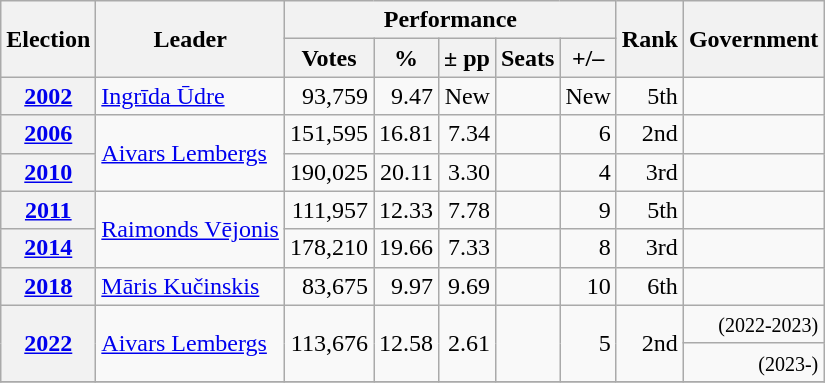<table class=wikitable style=text-align:right>
<tr>
<th rowspan=2>Election</th>
<th rowspan=2>Leader</th>
<th colspan=5>Performance</th>
<th rowspan=2>Rank</th>
<th rowspan=2>Government</th>
</tr>
<tr>
<th>Votes</th>
<th>%</th>
<th>± pp</th>
<th>Seats</th>
<th>+/–</th>
</tr>
<tr>
<th><a href='#'>2002</a></th>
<td align=left><a href='#'>Ingrīda Ūdre</a></td>
<td>93,759</td>
<td>9.47</td>
<td>New</td>
<td></td>
<td>New</td>
<td>5th</td>
<td></td>
</tr>
<tr>
<th><a href='#'>2006</a></th>
<td align=left rowspan=2><a href='#'>Aivars Lembergs</a></td>
<td>151,595</td>
<td>16.81</td>
<td> 7.34</td>
<td></td>
<td> 6</td>
<td> 2nd</td>
<td></td>
</tr>
<tr>
<th><a href='#'>2010</a></th>
<td>190,025</td>
<td>20.11</td>
<td> 3.30</td>
<td></td>
<td> 4</td>
<td> 3rd</td>
<td></td>
</tr>
<tr>
<th><a href='#'>2011</a></th>
<td align=left rowspan=2><a href='#'>Raimonds Vējonis</a></td>
<td>111,957</td>
<td>12.33</td>
<td> 7.78</td>
<td></td>
<td> 9</td>
<td> 5th</td>
<td></td>
</tr>
<tr>
<th><a href='#'>2014</a></th>
<td>178,210</td>
<td>19.66</td>
<td> 7.33</td>
<td></td>
<td> 8</td>
<td> 3rd</td>
<td></td>
</tr>
<tr>
<th><a href='#'>2018</a></th>
<td align=left><a href='#'>Māris Kučinskis</a></td>
<td>83,675</td>
<td>9.97</td>
<td> 9.69</td>
<td></td>
<td> 10</td>
<td> 6th</td>
<td></td>
</tr>
<tr>
<th rowspan=2><a href='#'>2022</a></th>
<td rowspan=2 align=left><a href='#'>Aivars Lembergs</a></td>
<td rowspan=2>113,676</td>
<td rowspan=2>12.58</td>
<td rowspan=2> 2.61</td>
<td rowspan=2></td>
<td rowspan=2> 5</td>
<td rowspan=2> 2nd</td>
<td> <small>(2022-2023)</small></td>
</tr>
<tr>
<td> <small>(2023-)</small></td>
</tr>
<tr>
</tr>
</table>
